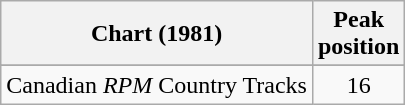<table class="wikitable sortable">
<tr>
<th align="left">Chart (1981)</th>
<th align="center">Peak<br>position</th>
</tr>
<tr>
</tr>
<tr>
<td align="left">Canadian <em>RPM</em> Country Tracks</td>
<td align="center">16</td>
</tr>
</table>
